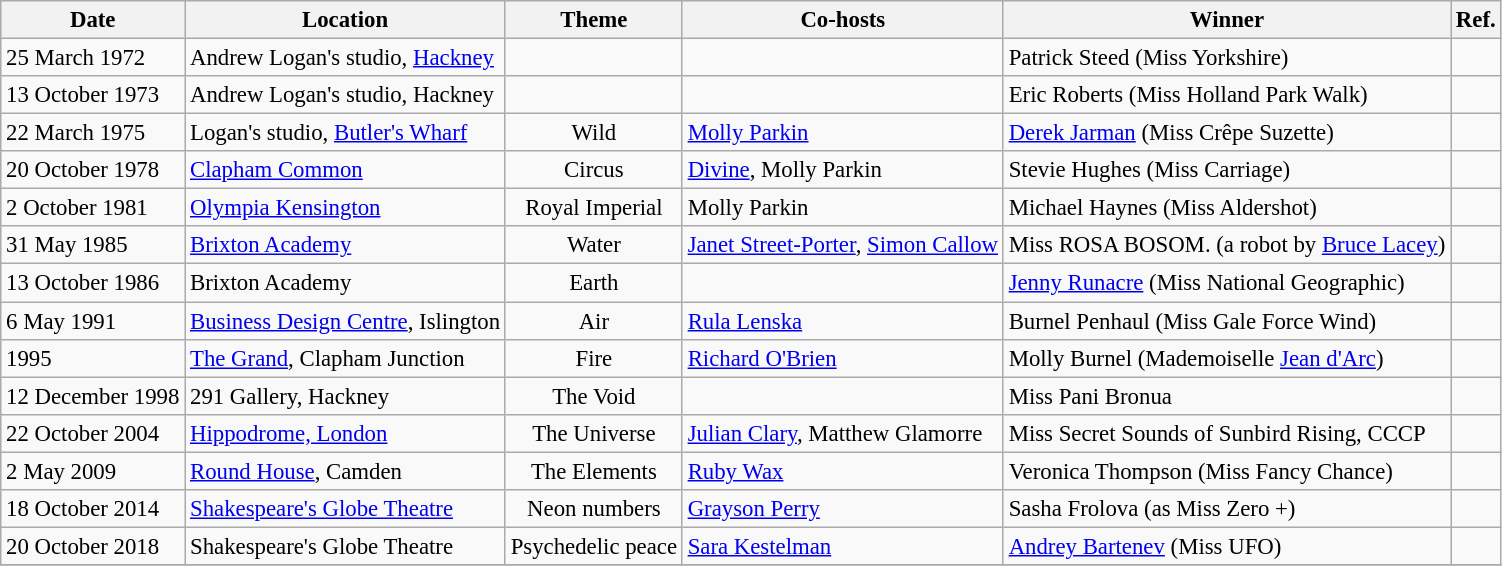<table class="wikitable sortable" style="font-size:95%;">
<tr>
<th>Date</th>
<th>Location</th>
<th>Theme</th>
<th>Co-hosts</th>
<th>Winner</th>
<th>Ref.</th>
</tr>
<tr>
<td>25 March 1972</td>
<td>Andrew Logan's studio, <a href='#'>Hackney</a></td>
<td></td>
<td></td>
<td>Patrick Steed (Miss Yorkshire)</td>
<td style="text-align:center;"></td>
</tr>
<tr>
<td>13 October 1973</td>
<td>Andrew Logan's studio, Hackney</td>
<td></td>
<td></td>
<td>Eric Roberts (Miss Holland Park Walk)</td>
<td style="text-align:center;"></td>
</tr>
<tr>
<td>22 March 1975</td>
<td>Logan's studio, <a href='#'>Butler's Wharf</a></td>
<td style="text-align:center;">Wild</td>
<td><a href='#'>Molly Parkin</a></td>
<td><a href='#'>Derek Jarman</a> (Miss Crêpe Suzette)</td>
<td style="text-align:center;"></td>
</tr>
<tr>
<td>20 October 1978</td>
<td><a href='#'>Clapham Common</a></td>
<td style="text-align:center;">Circus</td>
<td><a href='#'>Divine</a>, Molly Parkin</td>
<td>Stevie Hughes (Miss Carriage)</td>
<td style="text-align:center;"></td>
</tr>
<tr>
<td>2 October 1981</td>
<td><a href='#'>Olympia Kensington</a></td>
<td style="text-align:center;">Royal Imperial</td>
<td>Molly Parkin</td>
<td>Michael Haynes (Miss Aldershot)</td>
<td style="text-align:center;"></td>
</tr>
<tr>
<td>31 May 1985</td>
<td><a href='#'>Brixton Academy</a></td>
<td style="text-align:center;">Water</td>
<td><a href='#'>Janet Street-Porter</a>, <a href='#'>Simon Callow</a></td>
<td>Miss ROSA BOSOM. (a robot by <a href='#'>Bruce Lacey</a>)</td>
<td style="text-align:center;"></td>
</tr>
<tr>
<td>13 October 1986</td>
<td>Brixton Academy</td>
<td style="text-align:center;">Earth</td>
<td></td>
<td><a href='#'>Jenny Runacre</a> (Miss National Geographic)</td>
<td style="text-align:center;"></td>
</tr>
<tr>
<td>6 May 1991</td>
<td><a href='#'>Business Design Centre</a>, Islington</td>
<td style="text-align:center;">Air</td>
<td><a href='#'>Rula Lenska</a></td>
<td>Burnel Penhaul (Miss Gale Force Wind)</td>
<td style="text-align:center;"></td>
</tr>
<tr>
<td>1995</td>
<td><a href='#'>The Grand</a>, Clapham Junction</td>
<td style="text-align:center;">Fire</td>
<td><a href='#'>Richard O'Brien</a></td>
<td>Molly Burnel (Mademoiselle <a href='#'>Jean d'Arc</a>)</td>
<td style="text-align:center;"></td>
</tr>
<tr>
<td>12 December 1998</td>
<td>291 Gallery, Hackney</td>
<td style="text-align:center;">The Void</td>
<td></td>
<td>Miss Pani Bronua</td>
<td style="text-align:center;"></td>
</tr>
<tr>
<td>22 October 2004</td>
<td><a href='#'>Hippodrome, London</a></td>
<td style="text-align:center;">The Universe</td>
<td><a href='#'>Julian Clary</a>, Matthew Glamorre</td>
<td>Miss Secret Sounds of Sunbird Rising, CCCP</td>
<td style="text-align:center;"></td>
</tr>
<tr>
<td>2 May 2009</td>
<td><a href='#'>Round House</a>, Camden</td>
<td style="text-align:center;">The Elements</td>
<td><a href='#'>Ruby Wax</a></td>
<td>Veronica Thompson (Miss Fancy Chance)</td>
<td style="text-align:center;"></td>
</tr>
<tr>
<td>18 October 2014</td>
<td><a href='#'>Shakespeare's Globe Theatre</a></td>
<td style="text-align:center;">Neon numbers</td>
<td><a href='#'>Grayson Perry</a></td>
<td>Sasha Frolova (as Miss Zero +)</td>
<td style="text-align:center;"></td>
</tr>
<tr>
<td>20 October 2018</td>
<td>Shakespeare's Globe Theatre</td>
<td style="text-align:center;">Psychedelic peace</td>
<td><a href='#'>Sara Kestelman</a></td>
<td><a href='#'>Andrey Bartenev</a> (Miss UFO)</td>
<td style="text-align:center;"></td>
</tr>
<tr>
</tr>
</table>
